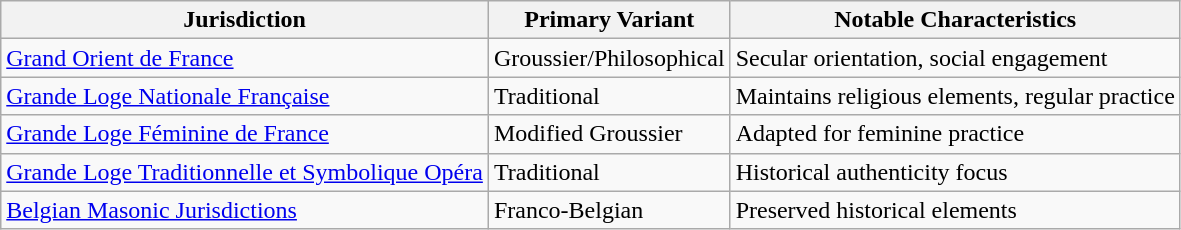<table class="wikitable">
<tr>
<th>Jurisdiction</th>
<th>Primary Variant</th>
<th>Notable Characteristics</th>
</tr>
<tr>
<td><a href='#'>Grand Orient de France</a></td>
<td>Groussier/Philosophical</td>
<td>Secular orientation, social engagement</td>
</tr>
<tr>
<td><a href='#'>Grande Loge Nationale Française</a></td>
<td>Traditional</td>
<td>Maintains religious elements, regular practice</td>
</tr>
<tr>
<td><a href='#'>Grande Loge Féminine de France</a></td>
<td>Modified Groussier</td>
<td>Adapted for feminine practice</td>
</tr>
<tr>
<td><a href='#'>Grande Loge Traditionnelle et Symbolique Opéra</a></td>
<td>Traditional</td>
<td>Historical authenticity focus</td>
</tr>
<tr>
<td><a href='#'>Belgian Masonic Jurisdictions</a></td>
<td>Franco-Belgian</td>
<td>Preserved historical elements</td>
</tr>
</table>
